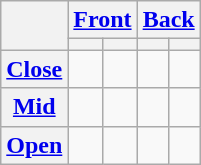<table class="wikitable" style="text-align: center;">
<tr>
<th rowspan="2"></th>
<th colspan="2"><a href='#'>Front</a></th>
<th colspan="2"><a href='#'>Back</a></th>
</tr>
<tr>
<th></th>
<th></th>
<th></th>
<th></th>
</tr>
<tr>
<th><a href='#'>Close</a></th>
<td></td>
<td></td>
<td></td>
<td></td>
</tr>
<tr>
<th><a href='#'>Mid</a></th>
<td></td>
<td></td>
<td></td>
<td></td>
</tr>
<tr>
<th><a href='#'>Open</a></th>
<td></td>
<td></td>
<td></td>
<td></td>
</tr>
</table>
